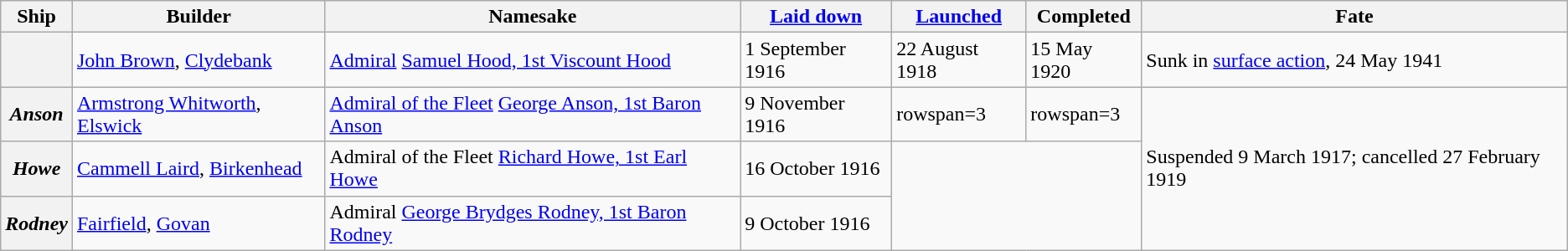<table class="wikitable plainrowheaders">
<tr>
<th scope="col">Ship</th>
<th scope="col">Builder</th>
<th scope="col">Namesake</th>
<th scope="col"><a href='#'>Laid down</a></th>
<th scope="col"><a href='#'>Launched</a></th>
<th scope="col">Completed</th>
<th scope="col">Fate</th>
</tr>
<tr>
<th scope="row"></th>
<td><a href='#'>John Brown</a>, <a href='#'>Clydebank</a></td>
<td><a href='#'>Admiral</a> <a href='#'>Samuel Hood, 1st Viscount Hood</a></td>
<td>1 September 1916</td>
<td>22 August 1918</td>
<td>15 May 1920</td>
<td>Sunk in <a href='#'>surface action</a>, 24 May 1941</td>
</tr>
<tr>
<th scope="row"><em>Anson</em></th>
<td><a href='#'>Armstrong Whitworth</a>, <a href='#'>Elswick</a></td>
<td><a href='#'>Admiral of the Fleet</a> <a href='#'>George Anson, 1st Baron Anson</a></td>
<td>9 November 1916</td>
<td>rowspan=3 </td>
<td>rowspan=3 </td>
<td rowspan=3>Suspended 9 March 1917; cancelled 27 February 1919</td>
</tr>
<tr>
<th scope="row"><em>Howe</em></th>
<td><a href='#'>Cammell Laird</a>, <a href='#'>Birkenhead</a></td>
<td>Admiral of the Fleet <a href='#'>Richard Howe, 1st Earl Howe</a></td>
<td>16 October 1916</td>
</tr>
<tr>
<th scope="row"><em>Rodney</em></th>
<td><a href='#'>Fairfield</a>, <a href='#'>Govan</a></td>
<td>Admiral <a href='#'>George Brydges Rodney, 1st Baron Rodney</a></td>
<td>9 October 1916</td>
</tr>
</table>
